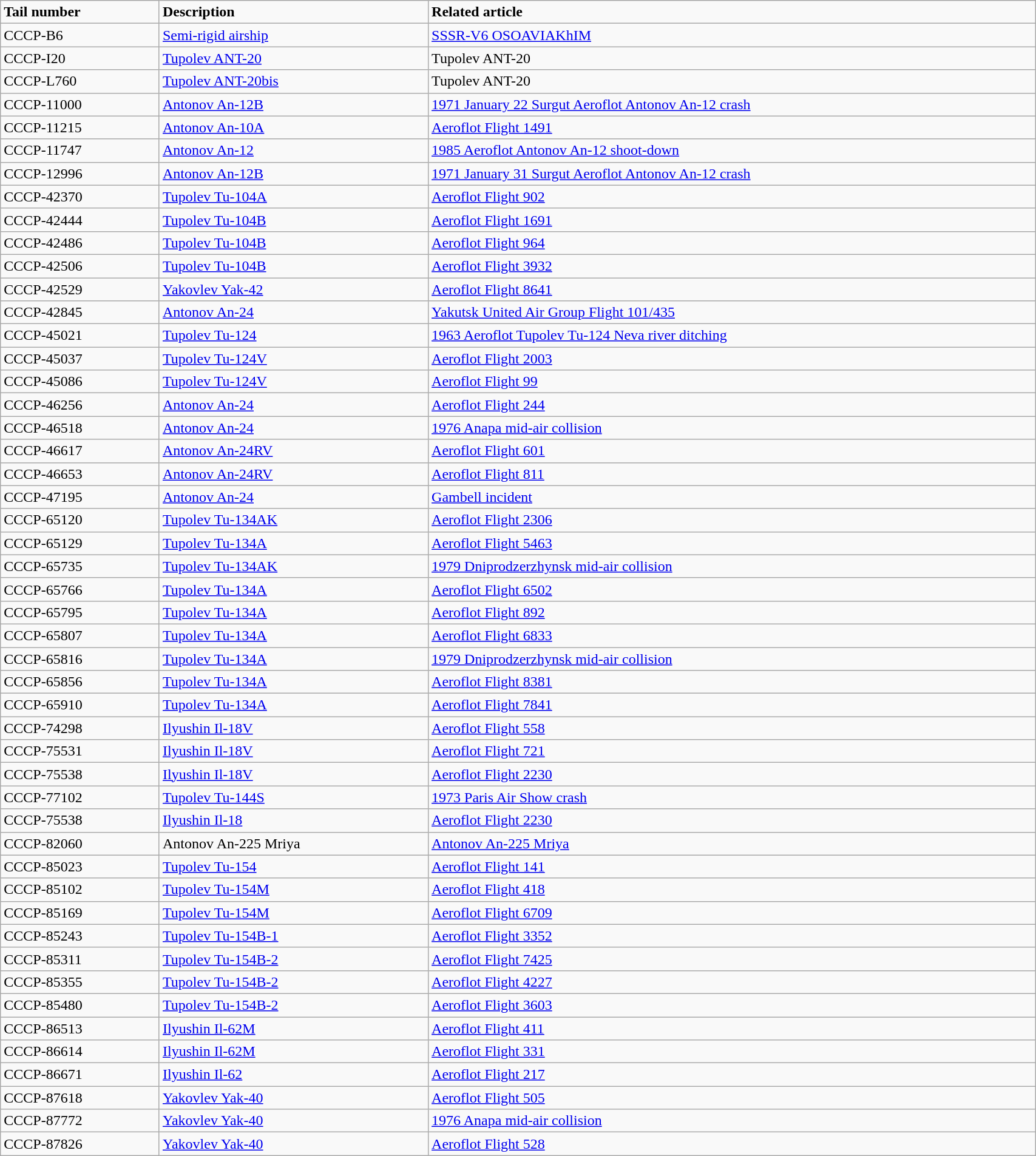<table class="wikitable" width="90%">
<tr>
<td><strong>Tail number</strong></td>
<td><strong>Description</strong></td>
<td><strong>Related article</strong></td>
</tr>
<tr>
<td>CCCP-B6</td>
<td><a href='#'>Semi-rigid airship</a></td>
<td><a href='#'>SSSR-V6 OSOAVIAKhIM</a></td>
</tr>
<tr>
<td>CCCP-I20</td>
<td><a href='#'>Tupolev ANT-20</a></td>
<td>Tupolev ANT-20</td>
</tr>
<tr>
<td>CCCP-L760</td>
<td><a href='#'>Tupolev ANT-20bis</a></td>
<td>Tupolev ANT-20</td>
</tr>
<tr>
<td>CCCP-11000</td>
<td><a href='#'>Antonov An-12B</a></td>
<td><a href='#'>1971 January 22 Surgut Aeroflot Antonov An-12 crash</a></td>
</tr>
<tr>
<td>CCCP-11215</td>
<td><a href='#'>Antonov An-10A</a></td>
<td><a href='#'>Aeroflot Flight 1491</a></td>
</tr>
<tr>
<td>CCCP-11747</td>
<td><a href='#'>Antonov An-12</a></td>
<td><a href='#'>1985 Aeroflot Antonov An-12 shoot-down</a></td>
</tr>
<tr>
<td>CCCP-12996</td>
<td><a href='#'>Antonov An-12B</a></td>
<td><a href='#'>1971 January 31 Surgut Aeroflot Antonov An-12 crash</a></td>
</tr>
<tr>
<td>CCCP-42370</td>
<td><a href='#'>Tupolev Tu-104A</a></td>
<td><a href='#'>Aeroflot Flight 902</a></td>
</tr>
<tr>
<td>CCCP-42444</td>
<td><a href='#'>Tupolev Tu-104B</a></td>
<td><a href='#'>Aeroflot Flight 1691</a></td>
</tr>
<tr>
<td>CCCP-42486</td>
<td><a href='#'>Tupolev Tu-104B</a></td>
<td><a href='#'>Aeroflot Flight 964</a></td>
</tr>
<tr>
<td>CCCP-42506</td>
<td><a href='#'>Tupolev Tu-104B</a></td>
<td><a href='#'>Aeroflot Flight 3932</a></td>
</tr>
<tr>
<td>CCCP-42529</td>
<td><a href='#'>Yakovlev Yak-42</a></td>
<td><a href='#'>Aeroflot Flight 8641</a></td>
</tr>
<tr>
<td>CCCP-42845</td>
<td><a href='#'>Antonov An-24</a></td>
<td><a href='#'>Yakutsk United Air Group Flight 101/435</a></td>
</tr>
<tr>
<td>СCСР-45021</td>
<td><a href='#'>Tupolev Tu-124</a></td>
<td><a href='#'>1963 Aeroflot Tupolev Tu-124 Neva river ditching</a></td>
</tr>
<tr>
<td>CCCP-45037</td>
<td><a href='#'>Tupolev Tu-124V</a></td>
<td><a href='#'>Aeroflot Flight 2003</a></td>
</tr>
<tr>
<td>CCCP-45086</td>
<td><a href='#'>Tupolev Tu-124V</a></td>
<td><a href='#'>Aeroflot Flight 99</a></td>
</tr>
<tr>
<td>CCCP-46256</td>
<td><a href='#'>Antonov An-24</a></td>
<td><a href='#'>Aeroflot Flight 244</a></td>
</tr>
<tr>
<td>CCCP-46518</td>
<td><a href='#'>Antonov An-24</a></td>
<td><a href='#'>1976 Anapa mid-air collision</a></td>
</tr>
<tr>
<td>CCCP-46617</td>
<td><a href='#'>Antonov An-24RV</a></td>
<td><a href='#'>Aeroflot Flight 601</a></td>
</tr>
<tr>
<td>CCCP-46653</td>
<td><a href='#'>Antonov An-24RV</a></td>
<td><a href='#'>Aeroflot Flight 811</a></td>
</tr>
<tr>
<td>CCCP-47195</td>
<td><a href='#'>Antonov An-24</a></td>
<td><a href='#'>Gambell incident</a></td>
</tr>
<tr>
<td>CCCP-65120</td>
<td><a href='#'>Tupolev Tu-134AK</a></td>
<td><a href='#'>Aeroflot Flight 2306</a></td>
</tr>
<tr>
<td>CCCP-65129</td>
<td><a href='#'>Tupolev Tu-134A</a></td>
<td><a href='#'>Aeroflot Flight 5463</a></td>
</tr>
<tr>
<td>CCCP-65735</td>
<td><a href='#'>Tupolev Tu-134AK</a></td>
<td><a href='#'>1979 Dniprodzerzhynsk mid-air collision</a></td>
</tr>
<tr>
<td>CCCP-65766</td>
<td><a href='#'>Tupolev Tu-134A</a></td>
<td><a href='#'>Aeroflot Flight 6502</a></td>
</tr>
<tr>
<td>CCCP-65795</td>
<td><a href='#'>Tupolev Tu-134A</a></td>
<td><a href='#'>Aeroflot Flight 892</a></td>
</tr>
<tr>
<td>CCCP-65807</td>
<td><a href='#'>Tupolev Tu-134A</a></td>
<td><a href='#'>Aeroflot Flight 6833</a></td>
</tr>
<tr>
<td>CCCP-65816</td>
<td><a href='#'>Tupolev Tu-134A</a></td>
<td><a href='#'>1979 Dniprodzerzhynsk mid-air collision</a></td>
</tr>
<tr>
<td>CCCP-65856</td>
<td><a href='#'>Tupolev Tu-134A</a></td>
<td><a href='#'>Aeroflot Flight 8381</a></td>
</tr>
<tr>
<td>CCCP-65910</td>
<td><a href='#'>Tupolev Tu-134A</a></td>
<td><a href='#'>Aeroflot Flight 7841</a></td>
</tr>
<tr>
<td>CCCP-74298</td>
<td><a href='#'>Ilyushin Il-18V</a></td>
<td><a href='#'>Aeroflot Flight 558</a></td>
</tr>
<tr>
<td>CCCP-75531</td>
<td><a href='#'>Ilyushin Il-18V</a></td>
<td><a href='#'>Aeroflot Flight 721</a></td>
</tr>
<tr>
<td>CCCP-75538</td>
<td><a href='#'>Ilyushin Il-18V</a></td>
<td><a href='#'>Aeroflot Flight 2230</a></td>
</tr>
<tr>
<td>CCCP-77102</td>
<td><a href='#'>Tupolev Tu-144S</a></td>
<td><a href='#'>1973 Paris Air Show crash</a></td>
</tr>
<tr>
<td>CCCP-75538</td>
<td><a href='#'>Ilyushin Il-18</a></td>
<td><a href='#'>Aeroflot Flight 2230</a></td>
</tr>
<tr>
<td>CCCP-82060</td>
<td>Antonov An-225 Mriya</td>
<td><a href='#'>Antonov An-225 Mriya</a></td>
</tr>
<tr>
<td>CCCP-85023</td>
<td><a href='#'>Tupolev Tu-154</a></td>
<td><a href='#'>Aeroflot Flight 141</a></td>
</tr>
<tr>
<td>CCCP-85102</td>
<td><a href='#'>Tupolev Tu-154M</a></td>
<td><a href='#'>Aeroflot Flight 418</a></td>
</tr>
<tr>
<td>CCCP-85169</td>
<td><a href='#'>Tupolev Tu-154M</a></td>
<td><a href='#'>Aeroflot Flight 6709</a></td>
</tr>
<tr>
<td>CCCP-85243</td>
<td><a href='#'>Tupolev Tu-154B-1</a></td>
<td><a href='#'>Aeroflot Flight 3352</a></td>
</tr>
<tr>
<td>CCCP-85311</td>
<td><a href='#'>Tupolev Tu-154B-2</a></td>
<td><a href='#'>Aeroflot Flight 7425</a></td>
</tr>
<tr>
<td>CCCP-85355</td>
<td><a href='#'>Tupolev Tu-154B-2</a></td>
<td><a href='#'>Aeroflot Flight 4227</a></td>
</tr>
<tr>
<td>CCCP-85480</td>
<td><a href='#'>Tupolev Tu-154B-2</a></td>
<td><a href='#'>Aeroflot Flight 3603</a></td>
</tr>
<tr>
<td>CCCP-86513</td>
<td><a href='#'>Ilyushin Il-62M</a></td>
<td><a href='#'>Aeroflot Flight 411</a></td>
</tr>
<tr>
<td>CCCP-86614</td>
<td><a href='#'>Ilyushin Il-62M</a></td>
<td><a href='#'>Aeroflot Flight 331</a></td>
</tr>
<tr>
<td>CCCP-86671</td>
<td><a href='#'>Ilyushin Il-62</a></td>
<td><a href='#'>Aeroflot Flight 217</a></td>
</tr>
<tr>
<td>CCCP-87618</td>
<td><a href='#'>Yakovlev Yak-40</a></td>
<td><a href='#'>Aeroflot Flight 505</a></td>
</tr>
<tr>
<td>CCCP-87772</td>
<td><a href='#'>Yakovlev Yak-40</a></td>
<td><a href='#'>1976 Anapa mid-air collision</a></td>
</tr>
<tr>
<td>CCCP-87826</td>
<td><a href='#'>Yakovlev Yak-40</a></td>
<td><a href='#'>Aeroflot Flight 528</a></td>
</tr>
</table>
